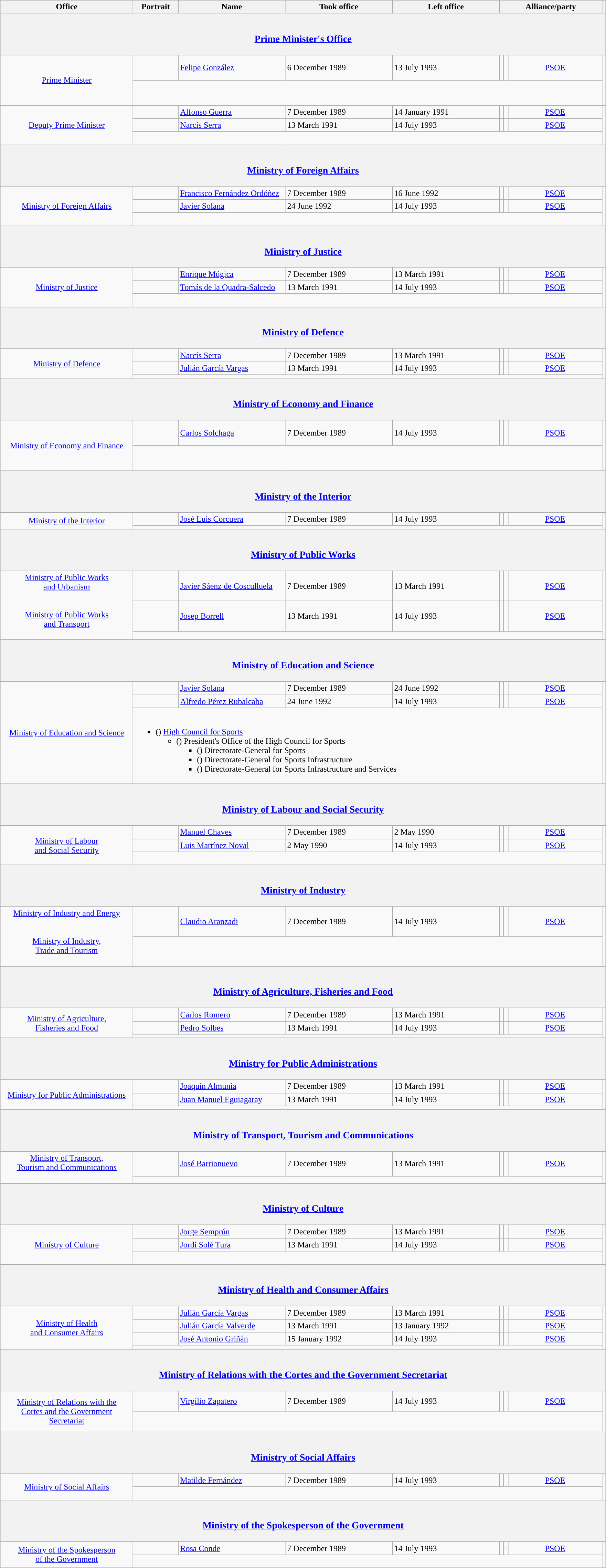<table class="wikitable" style="line-height:18px;">
<tr>
<th scope="col">Office<br></th>
<th scope="col">Portrait</th>
<th scope="col">Name</th>
<th scope="col">Took office</th>
<th scope="col">Left office</th>
<th colspan="3" scope="col">Alliance/party</th>
<th></th>
</tr>
<tr>
<th colspan="9"><br><h3><a href='#'>Prime Minister's Office</a></h3></th>
</tr>
<tr>
<td align="center" rowspan="2" width="250"><a href='#'>Prime Minister</a><br></td>
<td width="80"></td>
<td width="200"><a href='#'>Felipe González</a></td>
<td width="200">6 December 1989</td>
<td width="200">13 July 1993</td>
<td width="1" style="background-color:"></td>
<td width="1" style="background-color:"></td>
<td width="175" align="center"><a href='#'>PSOE</a></td>
<td align="center" rowspan="2"><br><br><br><br><br></td>
</tr>
<tr>
<td colspan="7"><br>
</td>
</tr>
<tr>
<td align="center" rowspan="3"><a href='#'>Deputy Prime Minister</a><br></td>
<td></td>
<td><a href='#'>Alfonso Guerra</a></td>
<td>7 December 1989</td>
<td>14 January 1991<br></td>
<td style="background-color:"></td>
<td style="background-color:"></td>
<td align="center"><a href='#'>PSOE</a></td>
<td align="center" rowspan="3"></td>
</tr>
<tr>
<td></td>
<td><a href='#'>Narcís Serra</a></td>
<td>13 March 1991</td>
<td>14 July 1993</td>
<td style="background-color:"></td>
<td style="background-color:"></td>
<td align="center"><a href='#'>PSOE</a><br></td>
</tr>
<tr>
<td colspan="7"><br></td>
</tr>
<tr>
<th colspan="9"><br><h3><a href='#'>Ministry of Foreign Affairs</a></h3></th>
</tr>
<tr>
<td align="center" rowspan="3"><a href='#'>Ministry of Foreign Affairs</a><br></td>
<td></td>
<td><a href='#'>Francisco Fernández Ordóñez</a></td>
<td>7 December 1989</td>
<td>16 June 1992<br></td>
<td style="background-color:"></td>
<td style="background-color:"></td>
<td align="center"><a href='#'>PSOE</a></td>
<td align="center" rowspan="3"><br></td>
</tr>
<tr>
<td></td>
<td><a href='#'>Javier Solana</a></td>
<td>24 June 1992</td>
<td>14 July 1993</td>
<td style="background-color:"></td>
<td style="background-color:"></td>
<td align="center"><a href='#'>PSOE</a></td>
</tr>
<tr>
<td colspan="7"><br></td>
</tr>
<tr>
<th colspan="9"><br><h3><a href='#'>Ministry of Justice</a></h3></th>
</tr>
<tr>
<td align="center" rowspan="3"><a href='#'>Ministry of Justice</a><br></td>
<td></td>
<td><a href='#'>Enrique Múgica</a></td>
<td>7 December 1989</td>
<td>13 March 1991</td>
<td style="background-color:"></td>
<td style="background-color:"></td>
<td align="center"><a href='#'>PSOE</a></td>
<td align="center" rowspan="3"><br><br></td>
</tr>
<tr>
<td></td>
<td><a href='#'>Tomás de la Quadra-Salcedo</a></td>
<td>13 March 1991</td>
<td>14 July 1993</td>
<td style="background-color:"></td>
<td style="background-color:"></td>
<td align="center"><a href='#'>PSOE</a></td>
</tr>
<tr>
<td colspan="7"><br>
</td>
</tr>
<tr>
<th colspan="9"><br><h3><a href='#'>Ministry of Defence</a></h3></th>
</tr>
<tr>
<td align="center" rowspan="3"><a href='#'>Ministry of Defence</a><br></td>
<td></td>
<td><a href='#'>Narcís Serra</a></td>
<td>7 December 1989</td>
<td>13 March 1991</td>
<td style="background-color:"></td>
<td style="background-color:"></td>
<td align="center"><a href='#'>PSOE</a><br></td>
<td align="center" rowspan="3"></td>
</tr>
<tr>
<td></td>
<td><a href='#'>Julián García Vargas</a></td>
<td>13 March 1991</td>
<td>14 July 1993</td>
<td style="background-color:"></td>
<td style="background-color:"></td>
<td align="center"><a href='#'>PSOE</a></td>
</tr>
<tr>
<td colspan="7"></td>
</tr>
<tr>
<th colspan="9"><br><h3><a href='#'>Ministry of Economy and Finance</a></h3></th>
</tr>
<tr>
<td align="center" rowspan="2"><a href='#'>Ministry of Economy and Finance</a><br></td>
<td></td>
<td><a href='#'>Carlos Solchaga</a></td>
<td>7 December 1989</td>
<td>14 July 1993</td>
<td style="background-color:"></td>
<td style="background-color:"></td>
<td align="center"><a href='#'>PSOE</a></td>
<td align="center" rowspan="2"><br><br><br><br><br></td>
</tr>
<tr>
<td colspan="7"><br>

</td>
</tr>
<tr>
<th colspan="9"><br><h3><a href='#'>Ministry of the Interior</a></h3></th>
</tr>
<tr>
<td align="center" rowspan="2"><a href='#'>Ministry of the Interior</a><br></td>
<td></td>
<td><a href='#'>José Luis Corcuera</a></td>
<td>7 December 1989</td>
<td>14 July 1993</td>
<td style="background-color:"></td>
<td style="background-color:"></td>
<td align="center"><a href='#'>PSOE</a></td>
<td align="center" rowspan="2"></td>
</tr>
<tr>
<td colspan="7"></td>
</tr>
<tr>
<th colspan="9"><br><h3><a href='#'>Ministry of Public Works</a></h3></th>
</tr>
<tr>
<td align="center" rowspan="3"><a href='#'>Ministry of Public Works<br>and Urbanism</a><br><br><br><a href='#'>Ministry of Public Works<br>and Transport</a><br><br></td>
<td></td>
<td><a href='#'>Javier Sáenz de Cosculluela</a></td>
<td>7 December 1989</td>
<td>13 March 1991</td>
<td style="background-color:"></td>
<td style="background-color:"></td>
<td align="center"><a href='#'>PSOE</a></td>
<td align="center" rowspan="3"></td>
</tr>
<tr>
<td></td>
<td><a href='#'>Josep Borrell</a></td>
<td>13 March 1991</td>
<td>14 July 1993</td>
<td style="background-color:"></td>
<td style="background-color:"></td>
<td align="center"><a href='#'>PSOE</a></td>
</tr>
<tr>
<td colspan="7"></td>
</tr>
<tr>
<th colspan="9"><br><h3><a href='#'>Ministry of Education and Science</a></h3></th>
</tr>
<tr>
<td align="center" rowspan="3"><a href='#'>Ministry of Education and Science</a><br></td>
<td></td>
<td><a href='#'>Javier Solana</a></td>
<td>7 December 1989</td>
<td>24 June 1992</td>
<td style="background-color:"></td>
<td style="background-color:"></td>
<td align="center"><a href='#'>PSOE</a></td>
<td align="center" rowspan="3"></td>
</tr>
<tr>
<td></td>
<td><a href='#'>Alfredo Pérez Rubalcaba</a></td>
<td>24 June 1992</td>
<td>14 July 1993</td>
<td style="background-color:"></td>
<td style="background-color:"></td>
<td align="center"><a href='#'>PSOE</a></td>
</tr>
<tr>
<td colspan="7"><br><ul><li>() <a href='#'>High Council for Sports</a><ul><li>() President's Office of the High Council for Sports<ul><li>() Directorate-General for Sports</li><li>() Directorate-General for Sports Infrastructure </li><li>() Directorate-General for Sports Infrastructure and Services </li></ul></li></ul></li></ul></td>
</tr>
<tr>
<th colspan="9"><br><h3><a href='#'>Ministry of Labour and Social Security</a></h3></th>
</tr>
<tr>
<td align="center" rowspan="3"><a href='#'>Ministry of Labour<br>and Social Security</a><br></td>
<td></td>
<td><a href='#'>Manuel Chaves</a></td>
<td>7 December 1989</td>
<td>2 May 1990</td>
<td style="background-color:"></td>
<td style="background-color:"></td>
<td align="center"><a href='#'>PSOE</a></td>
<td align="center" rowspan="3"><br><br></td>
</tr>
<tr>
<td></td>
<td><a href='#'>Luis Martínez Noval</a></td>
<td>2 May 1990</td>
<td>14 July 1993</td>
<td style="background-color:"></td>
<td style="background-color:"></td>
<td align="center"><a href='#'>PSOE</a></td>
</tr>
<tr>
<td colspan="7"><br></td>
</tr>
<tr>
<th colspan="9"><br><h3><a href='#'>Ministry of Industry</a></h3></th>
</tr>
<tr>
<td align="center" rowspan="2"><a href='#'>Ministry of Industry and Energy</a><br><br><br><a href='#'>Ministry of Industry,<br>Trade and Tourism</a><br><br></td>
<td></td>
<td><a href='#'>Claudio Aranzadi</a></td>
<td>7 December 1989</td>
<td>14 July 1993</td>
<td style="background-color:"></td>
<td style="background-color:"></td>
<td align="center"><a href='#'>PSOE</a><br></td>
<td align="center" rowspan="2"><br><br></td>
</tr>
<tr>
<td colspan="7"><br>

</td>
</tr>
<tr>
<th colspan="9"><br><h3><a href='#'>Ministry of Agriculture, Fisheries and Food</a></h3></th>
</tr>
<tr>
<td align="center" rowspan="3"><a href='#'>Ministry of Agriculture,<br>Fisheries and Food</a><br></td>
<td></td>
<td><a href='#'>Carlos Romero</a></td>
<td>7 December 1989</td>
<td>13 March 1991</td>
<td style="background-color:"></td>
<td style="background-color:"></td>
<td align="center"><a href='#'>PSOE</a></td>
<td align="center" rowspan="3"></td>
</tr>
<tr>
<td></td>
<td><a href='#'>Pedro Solbes</a></td>
<td>13 March 1991</td>
<td>14 July 1993</td>
<td style="background-color:"></td>
<td style="background-color:"></td>
<td align="center"><a href='#'>PSOE</a><br></td>
</tr>
<tr>
<td colspan="7"></td>
</tr>
<tr>
<th colspan="9"><br><h3><a href='#'>Ministry for Public Administrations</a></h3></th>
</tr>
<tr>
<td align="center" rowspan="3"><a href='#'>Ministry for Public Administrations</a><br></td>
<td></td>
<td><a href='#'>Joaquín Almunia</a></td>
<td>7 December 1989</td>
<td>13 March 1991</td>
<td style="background-color:"></td>
<td style="background-color:"></td>
<td align="center"><a href='#'>PSOE</a></td>
<td align="center" rowspan="3"></td>
</tr>
<tr>
<td></td>
<td><a href='#'>Juan Manuel Eguiagaray</a></td>
<td>13 March 1991</td>
<td>14 July 1993</td>
<td style="background-color:"></td>
<td style="background-color:"></td>
<td align="center"><a href='#'>PSOE</a></td>
</tr>
<tr>
<td colspan="7"></td>
</tr>
<tr>
<th colspan="9"><br><h3><a href='#'>Ministry of Transport, Tourism and Communications</a></h3></th>
</tr>
<tr>
<td align="center" rowspan="2"><a href='#'>Ministry of Transport,<br>Tourism and Communications</a><br><br></td>
<td></td>
<td><a href='#'>José Barrionuevo</a></td>
<td>7 December 1989</td>
<td>13 March 1991</td>
<td style="background-color:"></td>
<td style="background-color:"></td>
<td align="center"><a href='#'>PSOE</a></td>
<td align="center" rowspan="2"></td>
</tr>
<tr>
<td colspan="7"></td>
</tr>
<tr>
<th colspan="9"><br><h3><a href='#'>Ministry of Culture</a></h3></th>
</tr>
<tr>
<td align="center" rowspan="3"><a href='#'>Ministry of Culture</a><br></td>
<td></td>
<td><a href='#'>Jorge Semprún</a></td>
<td>7 December 1989</td>
<td>13 March 1991</td>
<td style="background-color:"></td>
<td style="background-color:"></td>
<td align="center"><a href='#'>PSOE</a><br></td>
<td align="center" rowspan="3"><br></td>
</tr>
<tr>
<td></td>
<td><a href='#'>Jordi Solé Tura</a></td>
<td>13 March 1991</td>
<td>14 July 1993</td>
<td style="background-color:"></td>
<td style="background-color:"></td>
<td align="center"><a href='#'>PSOE</a><br></td>
</tr>
<tr>
<td colspan="7"><br></td>
</tr>
<tr>
<th colspan="9"><br><h3><a href='#'>Ministry of Health and Consumer Affairs</a></h3></th>
</tr>
<tr>
<td align="center" rowspan="4"><a href='#'>Ministry of Health<br>and Consumer Affairs</a><br></td>
<td></td>
<td><a href='#'>Julián García Vargas</a></td>
<td>7 December 1989</td>
<td>13 March 1991</td>
<td style="background-color:"></td>
<td style="background-color:"></td>
<td align="center"><a href='#'>PSOE</a></td>
<td align="center" rowspan="4"></td>
</tr>
<tr>
<td></td>
<td><a href='#'>Julián García Valverde</a></td>
<td>13 March 1991</td>
<td>13 January 1992<br></td>
<td style="background-color:"></td>
<td style="background-color:"></td>
<td align="center"><a href='#'>PSOE</a></td>
</tr>
<tr>
<td></td>
<td><a href='#'>José Antonio Griñán</a></td>
<td>15 January 1992</td>
<td>14 July 1993</td>
<td style="background-color:"></td>
<td style="background-color:"></td>
<td align="center"><a href='#'>PSOE</a></td>
</tr>
<tr>
<td colspan="7"></td>
</tr>
<tr>
<th colspan="9"><br><h3><a href='#'>Ministry of Relations with the Cortes and the Government Secretariat</a></h3></th>
</tr>
<tr>
<td align="center" rowspan="2"><a href='#'>Ministry of Relations with the<br>Cortes and the Government<br>Secretariat</a><br></td>
<td></td>
<td><a href='#'>Virgilio Zapatero</a></td>
<td>7 December 1989</td>
<td>14 July 1993</td>
<td style="background-color:"></td>
<td style="background-color:"></td>
<td align="center"><a href='#'>PSOE</a></td>
<td align="center" rowspan="2"><br><br><br><br></td>
</tr>
<tr>
<td colspan="7"><br></td>
</tr>
<tr>
<th colspan="9"><br><h3><a href='#'>Ministry of Social Affairs</a></h3></th>
</tr>
<tr>
<td align="center" rowspan="2"><a href='#'>Ministry of Social Affairs</a><br></td>
<td></td>
<td><a href='#'>Matilde Fernández</a></td>
<td>7 December 1989</td>
<td>14 July 1993</td>
<td style="background-color:"></td>
<td style="background-color:"></td>
<td align="center"><a href='#'>PSOE</a></td>
<td align="center" rowspan="2"><br></td>
</tr>
<tr>
<td colspan="7"><br></td>
</tr>
<tr>
<th colspan="9"><br><h3><a href='#'>Ministry of the Spokesperson of the Government</a></h3></th>
</tr>
<tr>
<td align="center" rowspan="3"><a href='#'>Ministry of the Spokesperson<br>of the Government</a><br></td>
<td rowspan="2"></td>
<td rowspan="2"><a href='#'>Rosa Conde</a></td>
<td rowspan="2">7 December 1989</td>
<td rowspan="2">14 July 1993</td>
<td rowspan="2" style="background-color:"></td>
<td style="background-color:"></td>
<td align="center" rowspan="2"><a href='#'>PSOE</a><br></td>
<td align="center" rowspan="3"></td>
</tr>
<tr>
<td style="background-color:"></td>
</tr>
<tr>
<td colspan="7"><br></td>
</tr>
</table>
